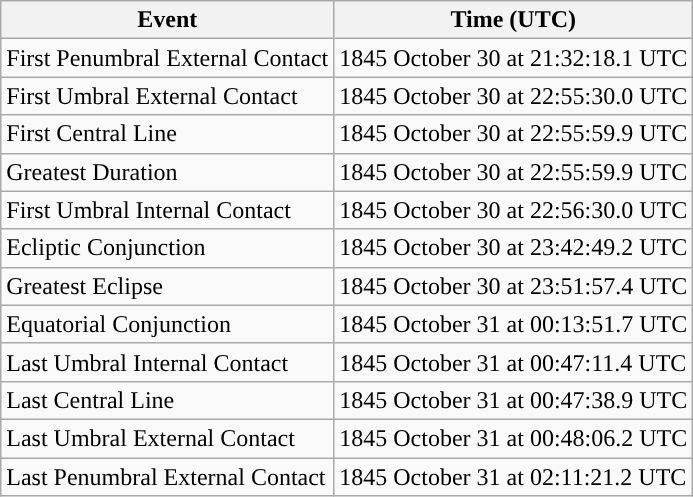<table class="wikitable">
<tr>
<th>Event</th>
<th>Time (UTC)</th>
</tr>
<tr>
<td>First Penumbral External Contact</td>
<td>1845 October 30 at 21:32:18.1 UTC</td>
</tr>
<tr>
<td>First Umbral External Contact</td>
<td>1845 October 30 at 22:55:30.0 UTC</td>
</tr>
<tr>
<td>First Central Line</td>
<td>1845 October 30 at 22:55:59.9 UTC</td>
</tr>
<tr>
<td>Greatest Duration</td>
<td>1845 October 30 at 22:55:59.9 UTC</td>
</tr>
<tr>
<td>First Umbral Internal Contact</td>
<td>1845 October 30 at 22:56:30.0 UTC</td>
</tr>
<tr>
<td>Ecliptic Conjunction</td>
<td>1845 October 30 at 23:42:49.2 UTC</td>
</tr>
<tr>
<td>Greatest Eclipse</td>
<td>1845 October 30 at 23:51:57.4 UTC</td>
</tr>
<tr>
<td>Equatorial Conjunction</td>
<td>1845 October 31 at 00:13:51.7 UTC</td>
</tr>
<tr>
<td>Last Umbral Internal Contact</td>
<td>1845 October 31 at 00:47:11.4 UTC</td>
</tr>
<tr>
<td>Last Central Line</td>
<td>1845 October 31 at 00:47:38.9 UTC</td>
</tr>
<tr>
<td>Last Umbral External Contact</td>
<td>1845 October 31 at 00:48:06.2 UTC</td>
</tr>
<tr>
<td>Last Penumbral External Contact</td>
<td>1845 October 31 at 02:11:21.2 UTC</td>
</tr>
</table>
